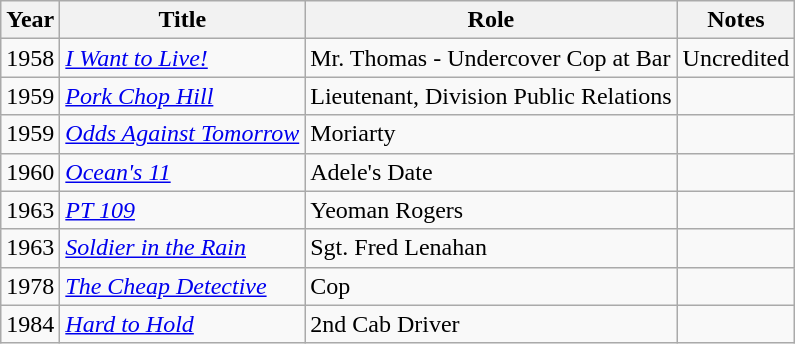<table class="wikitable sortable">
<tr>
<th>Year</th>
<th>Title</th>
<th>Role</th>
<th>Notes</th>
</tr>
<tr>
<td>1958</td>
<td><em><a href='#'>I Want to Live!</a></em></td>
<td>Mr. Thomas - Undercover Cop at Bar</td>
<td>Uncredited</td>
</tr>
<tr>
<td>1959</td>
<td><em><a href='#'>Pork Chop Hill</a></em></td>
<td>Lieutenant, Division Public Relations</td>
<td></td>
</tr>
<tr>
<td>1959</td>
<td><em><a href='#'>Odds Against Tomorrow</a></em></td>
<td>Moriarty</td>
<td></td>
</tr>
<tr>
<td>1960</td>
<td><em><a href='#'>Ocean's 11</a></em></td>
<td>Adele's Date</td>
<td></td>
</tr>
<tr>
<td>1963</td>
<td><em><a href='#'>PT 109</a></em></td>
<td>Yeoman Rogers</td>
<td></td>
</tr>
<tr>
<td>1963</td>
<td><em><a href='#'>Soldier in the Rain</a></em></td>
<td>Sgt. Fred Lenahan</td>
<td></td>
</tr>
<tr>
<td>1978</td>
<td><em><a href='#'>The Cheap Detective</a></em></td>
<td>Cop</td>
<td></td>
</tr>
<tr>
<td>1984</td>
<td><em><a href='#'>Hard to Hold</a></em></td>
<td>2nd Cab Driver</td>
<td></td>
</tr>
</table>
